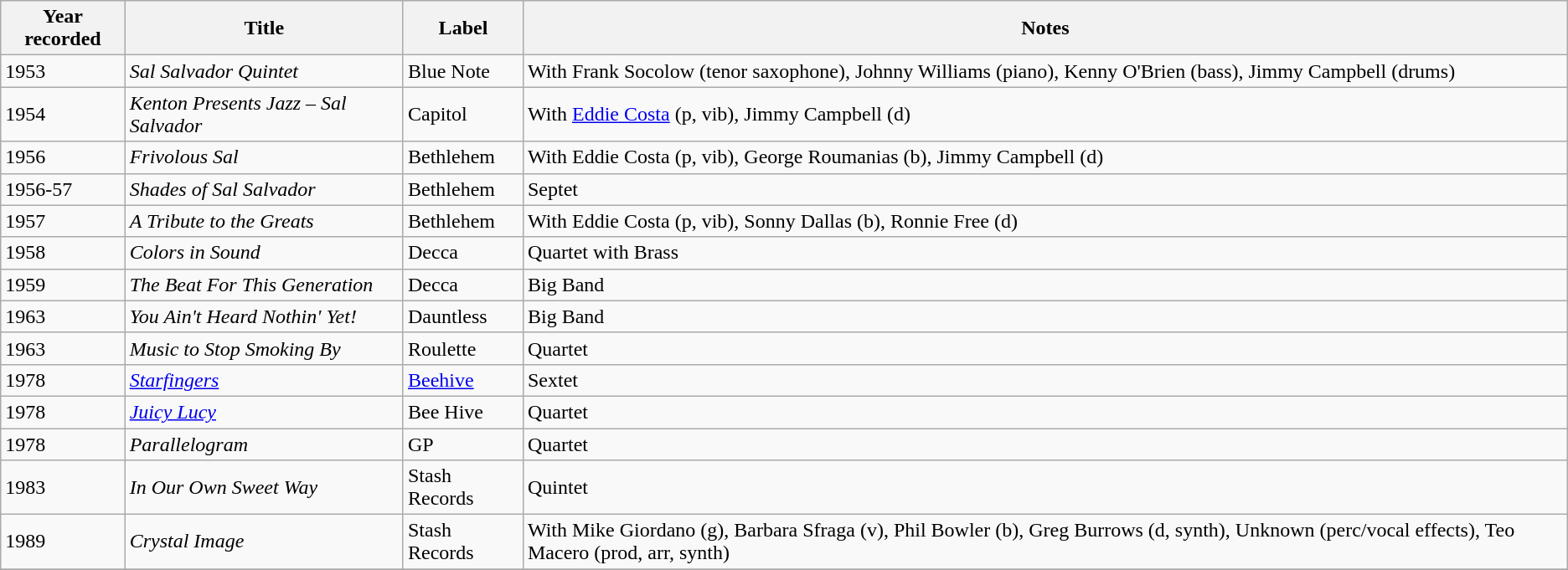<table class="wikitable sortable">
<tr>
<th>Year recorded</th>
<th>Title</th>
<th>Label</th>
<th>Notes</th>
</tr>
<tr>
<td>1953</td>
<td><em>Sal Salvador Quintet</em></td>
<td>Blue Note</td>
<td>With Frank Socolow (tenor saxophone), Johnny Williams (piano), Kenny O'Brien (bass), Jimmy Campbell (drums)</td>
</tr>
<tr>
<td>1954</td>
<td><em>Kenton Presents Jazz – Sal Salvador</em></td>
<td>Capitol</td>
<td>With <a href='#'>Eddie Costa</a> (p, vib), Jimmy Campbell (d)</td>
</tr>
<tr>
<td>1956</td>
<td><em>Frivolous Sal</em></td>
<td>Bethlehem</td>
<td>With Eddie Costa (p, vib), George Roumanias (b), Jimmy Campbell (d)</td>
</tr>
<tr>
<td>1956-57</td>
<td><em>Shades of Sal Salvador</em></td>
<td>Bethlehem</td>
<td>Septet</td>
</tr>
<tr>
<td>1957</td>
<td><em>A Tribute to the Greats</em></td>
<td>Bethlehem</td>
<td>With Eddie Costa (p, vib), Sonny Dallas (b), Ronnie Free (d)</td>
</tr>
<tr>
<td>1958</td>
<td><em>Colors in Sound</em></td>
<td>Decca</td>
<td>Quartet with Brass</td>
</tr>
<tr>
<td>1959</td>
<td><em>The Beat For This Generation</em></td>
<td>Decca</td>
<td>Big Band</td>
</tr>
<tr>
<td>1963</td>
<td><em>You Ain't Heard Nothin' Yet!</em></td>
<td>Dauntless</td>
<td>Big Band</td>
</tr>
<tr>
<td>1963</td>
<td><em>Music to Stop Smoking By</em></td>
<td>Roulette</td>
<td>Quartet</td>
</tr>
<tr>
<td>1978</td>
<td><em><a href='#'>Starfingers</a></em></td>
<td><a href='#'>Beehive</a></td>
<td>Sextet</td>
</tr>
<tr>
<td>1978</td>
<td><em><a href='#'>Juicy Lucy</a></em></td>
<td>Bee Hive</td>
<td>Quartet</td>
</tr>
<tr>
<td>1978</td>
<td><em>Parallelogram</em></td>
<td>GP</td>
<td>Quartet</td>
</tr>
<tr>
<td>1983</td>
<td><em>In Our Own Sweet Way</em></td>
<td>Stash Records</td>
<td>Quintet</td>
</tr>
<tr>
<td>1989</td>
<td><em>Crystal Image</em></td>
<td>Stash Records</td>
<td>With Mike Giordano (g), Barbara Sfraga (v), Phil Bowler (b), Greg Burrows (d, synth), Unknown (perc/vocal effects), Teo Macero (prod, arr, synth)</td>
</tr>
<tr>
</tr>
</table>
